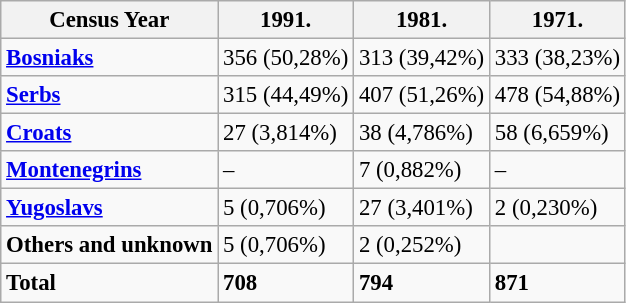<table class="wikitable" style="font-size:95%;">
<tr>
<th>Census Year</th>
<th>1991.</th>
<th>1981.</th>
<th>1971.</th>
</tr>
<tr>
<td><strong><a href='#'>Bosniaks</a></strong></td>
<td>356 (50,28%)</td>
<td>313 (39,42%)</td>
<td>333 (38,23%)</td>
</tr>
<tr>
<td><strong><a href='#'>Serbs</a></strong></td>
<td>315 (44,49%)</td>
<td>407 (51,26%)</td>
<td>478 (54,88%)</td>
</tr>
<tr>
<td><strong><a href='#'>Croats</a></strong></td>
<td>27 (3,814%)</td>
<td>38 (4,786%)</td>
<td>58 (6,659%)</td>
</tr>
<tr>
<td><strong><a href='#'>Montenegrins</a></strong></td>
<td>–</td>
<td>7 (0,882%)</td>
<td>–</td>
</tr>
<tr>
<td><strong> <a href='#'>Yugoslavs</a></strong></td>
<td>5 (0,706%)</td>
<td>27 (3,401%)</td>
<td>2 (0,230%)</td>
</tr>
<tr>
<td><strong>Others and unknown</strong></td>
<td>5 (0,706%)</td>
<td>2 (0,252%)</td>
<td></td>
</tr>
<tr>
<td><strong>Total</strong></td>
<td><strong>708</strong></td>
<td><strong>794</strong></td>
<td><strong>871</strong></td>
</tr>
</table>
